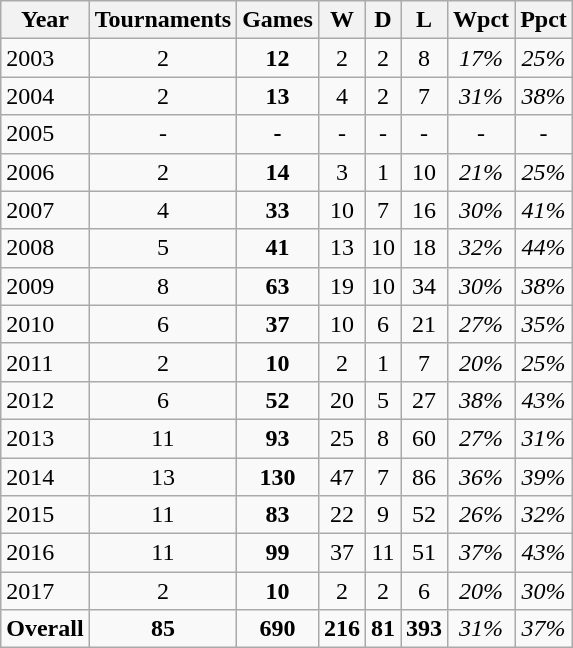<table class="wikitable sortable">
<tr>
<th>Year</th>
<th>Tournaments</th>
<th>Games</th>
<th>W</th>
<th>D</th>
<th>L</th>
<th>Wpct</th>
<th>Ppct</th>
</tr>
<tr>
<td>2003</td>
<td align=center>2</td>
<td align=center><strong>12</strong></td>
<td align=center>2</td>
<td align=center>2</td>
<td align=center>8</td>
<td align=center><em>17%</em></td>
<td align=center><em>25%</em></td>
</tr>
<tr>
<td>2004</td>
<td align=center>2</td>
<td align=center><strong>13</strong></td>
<td align=center>4</td>
<td align=center>2</td>
<td align=center>7</td>
<td align=center><em>31%</em></td>
<td align=center><em>38%</em></td>
</tr>
<tr>
<td>2005</td>
<td align=center>-</td>
<td align=center><strong>-</strong></td>
<td align=center>-</td>
<td align=center>-</td>
<td align=center>-</td>
<td align=center><em>-</em></td>
<td align=center><em>-</em></td>
</tr>
<tr>
<td>2006</td>
<td align=center>2</td>
<td align=center><strong>14</strong></td>
<td align=center>3</td>
<td align=center>1</td>
<td align=center>10</td>
<td align=center><em>21%</em></td>
<td align=center><em>25%</em></td>
</tr>
<tr>
<td>2007</td>
<td align=center>4</td>
<td align=center><strong>33</strong></td>
<td align=center>10</td>
<td align=center>7</td>
<td align=center>16</td>
<td align=center><em>30%</em></td>
<td align=center><em>41%</em></td>
</tr>
<tr>
<td>2008</td>
<td align=center>5</td>
<td align=center><strong>41</strong></td>
<td align=center>13</td>
<td align=center>10</td>
<td align=center>18</td>
<td align=center><em>32%</em></td>
<td align=center><em>44%</em></td>
</tr>
<tr>
<td>2009</td>
<td align=center>8</td>
<td align=center><strong>63</strong></td>
<td align=center>19</td>
<td align=center>10</td>
<td align=center>34</td>
<td align=center><em>30%</em></td>
<td align=center><em>38%</em></td>
</tr>
<tr>
<td>2010</td>
<td align=center>6</td>
<td align=center><strong>37</strong></td>
<td align=center>10</td>
<td align=center>6</td>
<td align=center>21</td>
<td align=center><em>27%</em></td>
<td align=center><em>35%</em></td>
</tr>
<tr>
<td>2011</td>
<td align=center>2</td>
<td align=center><strong>10</strong></td>
<td align=center>2</td>
<td align=center>1</td>
<td align=center>7</td>
<td align=center><em>20%</em></td>
<td align=center><em>25%</em></td>
</tr>
<tr>
<td>2012</td>
<td align=center>6</td>
<td align=center><strong>52</strong></td>
<td align=center>20</td>
<td align=center>5</td>
<td align=center>27</td>
<td align=center><em>38%</em></td>
<td align=center><em>43%</em></td>
</tr>
<tr>
<td>2013</td>
<td align=center>11</td>
<td align=center><strong>93</strong></td>
<td align=center>25</td>
<td align=center>8</td>
<td align=center>60</td>
<td align=center><em>27%</em></td>
<td align=center><em>31%</em></td>
</tr>
<tr>
<td>2014</td>
<td align=center>13</td>
<td align=center><strong>130</strong></td>
<td align=center>47</td>
<td align=center>7</td>
<td align=center>86</td>
<td align=center><em>36%</em></td>
<td align=center><em>39%</em></td>
</tr>
<tr>
<td>2015</td>
<td align=center>11</td>
<td align=center><strong>83</strong></td>
<td align=center>22</td>
<td align=center>9</td>
<td align=center>52</td>
<td align=center><em>26%</em></td>
<td align=center><em>32%</em></td>
</tr>
<tr>
<td>2016</td>
<td align=center>11</td>
<td align=center><strong>99</strong></td>
<td align=center>37</td>
<td align=center>11</td>
<td align=center>51</td>
<td align=center><em>37%</em></td>
<td align=center><em>43%</em></td>
</tr>
<tr>
<td>2017</td>
<td align=center>2</td>
<td align=center><strong>10</strong></td>
<td align=center>2</td>
<td align=center>2</td>
<td align=center>6</td>
<td align=center><em>20%</em></td>
<td align=center><em>30%</em></td>
</tr>
<tr>
<td><strong>Overall</strong></td>
<td align=center><strong>85</strong></td>
<td align=center><strong>690</strong></td>
<td align=center><strong>216</strong></td>
<td align=center><strong>81</strong></td>
<td align=center><strong>393</strong></td>
<td align=center><em>31%</em></td>
<td align=center><em>37%</em></td>
</tr>
</table>
